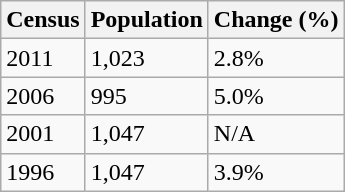<table class="wikitable">
<tr>
<th>Census</th>
<th>Population</th>
<th>Change (%)</th>
</tr>
<tr>
<td>2011</td>
<td>1,023</td>
<td>2.8%</td>
</tr>
<tr>
<td>2006</td>
<td>995</td>
<td>5.0%</td>
</tr>
<tr>
<td>2001</td>
<td>1,047</td>
<td>N/A</td>
</tr>
<tr>
<td>1996</td>
<td>1,047</td>
<td>3.9%</td>
</tr>
</table>
